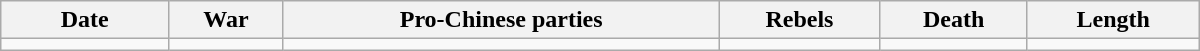<table class="wikitable" width="800">
<tr valign="top">
<th scope="row" width="14%">Date</th>
<th>War</th>
<th>Pro-Chinese parties</th>
<th>Rebels</th>
<th>Death</th>
<th>Length</th>
</tr>
<tr valign="top">
<td></td>
<td></td>
<td></td>
<td></td>
<td></td>
<td></td>
</tr>
</table>
